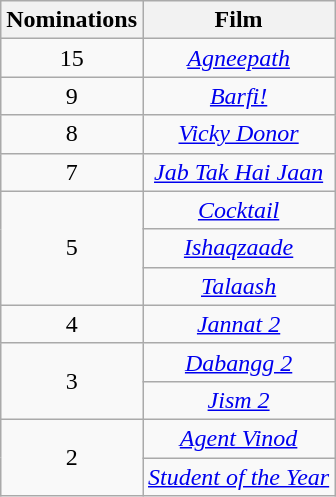<table class="wikitable" rowspan="2" style="text-align:center;">
<tr>
<th scope="col" style="width:55px;">Nominations</th>
<th scope="col" style="text-align:center;">Film</th>
</tr>
<tr>
<td>15</td>
<td><em><a href='#'>Agneepath</a></em></td>
</tr>
<tr>
<td>9</td>
<td><em><a href='#'>Barfi!</a></em></td>
</tr>
<tr>
<td>8</td>
<td><em><a href='#'>Vicky Donor</a></em></td>
</tr>
<tr>
<td>7</td>
<td><em><a href='#'>Jab Tak Hai Jaan</a></em></td>
</tr>
<tr>
<td rowspan="3">5</td>
<td><em><a href='#'>Cocktail</a></em></td>
</tr>
<tr>
<td><em><a href='#'>Ishaqzaade</a></em></td>
</tr>
<tr>
<td><em><a href='#'>Talaash</a></em></td>
</tr>
<tr>
<td>4</td>
<td><em><a href='#'>Jannat 2</a></em></td>
</tr>
<tr>
<td rowspan="2">3</td>
<td><em><a href='#'>Dabangg 2</a></em></td>
</tr>
<tr>
<td><em><a href='#'>Jism 2</a></em></td>
</tr>
<tr>
<td rowspan="2">2</td>
<td><em><a href='#'>Agent Vinod</a></em></td>
</tr>
<tr>
<td><em><a href='#'>Student of the Year</a></em></td>
</tr>
</table>
